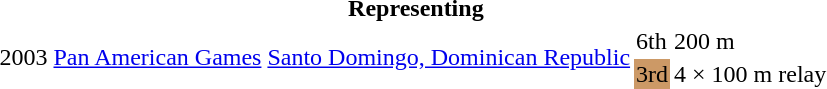<table>
<tr>
<th colspan="6">Representing </th>
</tr>
<tr>
<td rowspan=2>2003</td>
<td rowspan=2><a href='#'>Pan American Games</a></td>
<td rowspan=2><a href='#'>Santo Domingo, Dominican Republic</a></td>
<td>6th</td>
<td>200 m</td>
<td></td>
</tr>
<tr>
<td bgcolor="cc9966">3rd</td>
<td>4 × 100 m relay</td>
<td></td>
</tr>
</table>
